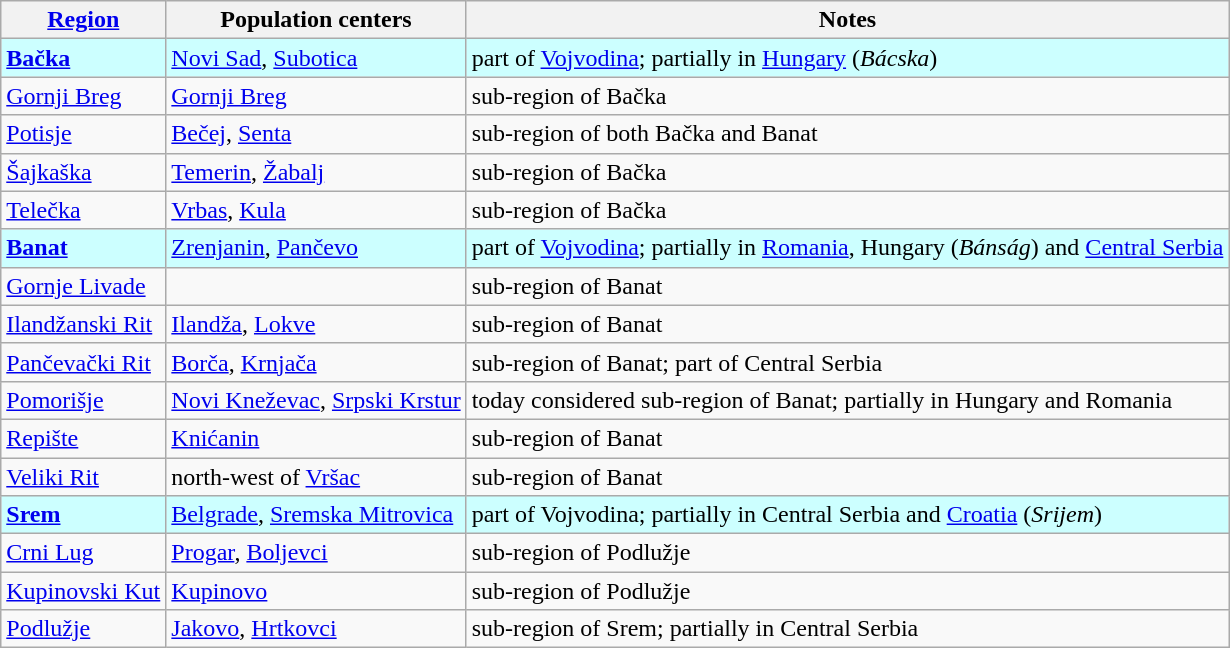<table class="wikitable sortable">
<tr>
<th><a href='#'>Region</a></th>
<th>Population centers</th>
<th>Notes</th>
</tr>
<tr style="background:#cff;">
<td><strong><a href='#'>Bačka</a></strong></td>
<td><a href='#'>Novi Sad</a>, <a href='#'>Subotica</a></td>
<td>part of <a href='#'>Vojvodina</a>; partially in <a href='#'>Hungary</a> (<em>Bácska</em>)</td>
</tr>
<tr>
<td><a href='#'>Gornji Breg</a></td>
<td><a href='#'>Gornji Breg</a></td>
<td>sub-region of Bačka</td>
</tr>
<tr>
<td><a href='#'>Potisje</a></td>
<td><a href='#'>Bečej</a>, <a href='#'>Senta</a></td>
<td>sub-region of both Bačka and Banat</td>
</tr>
<tr>
<td><a href='#'>Šajkaška</a></td>
<td><a href='#'>Temerin</a>, <a href='#'>Žabalj</a></td>
<td>sub-region of Bačka</td>
</tr>
<tr>
<td><a href='#'>Telečka</a></td>
<td><a href='#'>Vrbas</a>, <a href='#'>Kula</a></td>
<td>sub-region of Bačka</td>
</tr>
<tr style="background:#cff;">
<td><strong><a href='#'>Banat</a></strong></td>
<td><a href='#'>Zrenjanin</a>, <a href='#'>Pančevo</a></td>
<td>part of <a href='#'>Vojvodina</a>; partially in <a href='#'>Romania</a>, Hungary (<em>Bánság</em>) and <a href='#'>Central Serbia</a></td>
</tr>
<tr>
<td><a href='#'>Gornje Livade</a></td>
<td></td>
<td>sub-region of Banat</td>
</tr>
<tr>
<td><a href='#'>Ilandžanski Rit</a></td>
<td><a href='#'>Ilandža</a>, <a href='#'>Lokve</a></td>
<td>sub-region of Banat</td>
</tr>
<tr>
<td><a href='#'>Pančevački Rit</a></td>
<td><a href='#'>Borča</a>, <a href='#'>Krnjača</a></td>
<td>sub-region of Banat; part of Central Serbia</td>
</tr>
<tr>
<td><a href='#'>Pomorišje</a></td>
<td><a href='#'>Novi Kneževac</a>, <a href='#'>Srpski Krstur</a></td>
<td>today considered sub-region of Banat; partially in Hungary and Romania</td>
</tr>
<tr>
<td><a href='#'>Repište</a></td>
<td><a href='#'>Knićanin</a></td>
<td>sub-region of Banat</td>
</tr>
<tr>
<td><a href='#'>Veliki Rit</a></td>
<td>north-west of  <a href='#'>Vršac</a></td>
<td>sub-region of Banat</td>
</tr>
<tr style="background:#cff;">
<td><strong><a href='#'>Srem</a></strong></td>
<td><a href='#'>Belgrade</a>, <a href='#'>Sremska Mitrovica</a></td>
<td>part of Vojvodina; partially in Central Serbia and <a href='#'>Croatia</a> (<em>Srijem</em>)</td>
</tr>
<tr>
<td><a href='#'>Crni Lug</a></td>
<td><a href='#'>Progar</a>, <a href='#'>Boljevci</a></td>
<td>sub-region of Podlužje</td>
</tr>
<tr>
<td><a href='#'>Kupinovski Kut</a></td>
<td><a href='#'>Kupinovo</a></td>
<td>sub-region of Podlužje</td>
</tr>
<tr>
<td><a href='#'>Podlužje</a></td>
<td><a href='#'>Jakovo</a>, <a href='#'>Hrtkovci</a></td>
<td>sub-region of Srem; partially in Central Serbia</td>
</tr>
</table>
